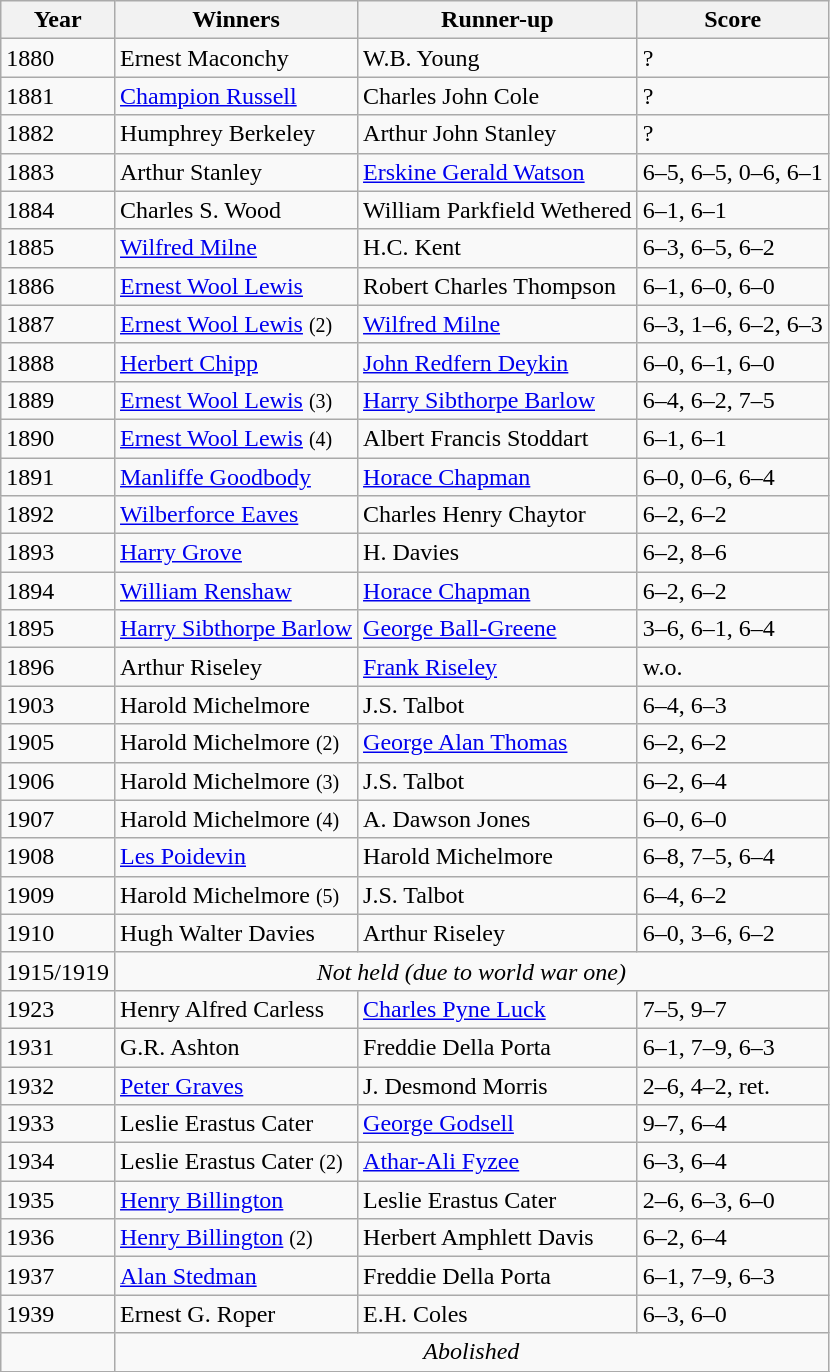<table class="wikitable sortable">
<tr>
<th>Year</th>
<th>Winners</th>
<th>Runner-up</th>
<th>Score</th>
</tr>
<tr>
<td>1880</td>
<td> Ernest Maconchy</td>
<td> W.B. Young</td>
<td>?</td>
</tr>
<tr>
<td>1881</td>
<td> <a href='#'>Champion Russell</a></td>
<td> Charles John Cole</td>
<td>?</td>
</tr>
<tr>
<td>1882</td>
<td>  Humphrey Berkeley</td>
<td> Arthur John Stanley</td>
<td>?</td>
</tr>
<tr>
<td>1883</td>
<td> Arthur Stanley</td>
<td> <a href='#'>Erskine Gerald Watson</a></td>
<td>6–5, 6–5, 0–6, 6–1</td>
</tr>
<tr>
<td>1884</td>
<td> Charles S. Wood</td>
<td> William Parkfield Wethered</td>
<td>6–1, 6–1</td>
</tr>
<tr>
<td>1885</td>
<td> <a href='#'>Wilfred Milne</a></td>
<td> H.C. Kent</td>
<td>6–3, 6–5, 6–2</td>
</tr>
<tr>
<td>1886</td>
<td> <a href='#'>Ernest Wool Lewis</a></td>
<td> Robert Charles Thompson</td>
<td>6–1, 6–0, 6–0</td>
</tr>
<tr>
<td>1887</td>
<td> <a href='#'>Ernest Wool Lewis</a>  <small>(2)</small></td>
<td> <a href='#'>Wilfred Milne</a></td>
<td>6–3, 1–6, 6–2, 6–3</td>
</tr>
<tr>
<td>1888</td>
<td> <a href='#'>Herbert Chipp</a></td>
<td> <a href='#'>John Redfern Deykin</a></td>
<td>6–0, 6–1, 6–0</td>
</tr>
<tr>
<td>1889</td>
<td> <a href='#'>Ernest Wool Lewis</a>  <small>(3)</small></td>
<td> <a href='#'>Harry Sibthorpe Barlow</a></td>
<td>6–4, 6–2, 7–5</td>
</tr>
<tr>
<td>1890</td>
<td> <a href='#'>Ernest Wool Lewis</a>  <small>(4)</small></td>
<td> Albert Francis Stoddart</td>
<td>6–1, 6–1</td>
</tr>
<tr>
<td>1891</td>
<td> <a href='#'>Manliffe Goodbody</a></td>
<td> <a href='#'>Horace Chapman</a></td>
<td>6–0, 0–6, 6–4</td>
</tr>
<tr>
<td>1892</td>
<td> <a href='#'>Wilberforce Eaves</a></td>
<td> Charles Henry Chaytor</td>
<td>6–2, 6–2</td>
</tr>
<tr>
<td>1893</td>
<td> <a href='#'>Harry Grove</a></td>
<td> H. Davies</td>
<td>6–2, 8–6</td>
</tr>
<tr>
<td>1894</td>
<td> <a href='#'>William Renshaw</a></td>
<td> <a href='#'>Horace Chapman</a></td>
<td>6–2, 6–2</td>
</tr>
<tr>
<td>1895</td>
<td> <a href='#'>Harry Sibthorpe Barlow</a></td>
<td> <a href='#'>George Ball-Greene</a></td>
<td>3–6, 6–1, 6–4</td>
</tr>
<tr>
<td>1896</td>
<td> Arthur Riseley</td>
<td> <a href='#'>Frank Riseley</a></td>
<td>w.o.</td>
</tr>
<tr>
<td>1903</td>
<td> Harold Michelmore</td>
<td> J.S. Talbot</td>
<td>6–4, 6–3</td>
</tr>
<tr>
<td>1905</td>
<td> Harold Michelmore  <small>(2)</small></td>
<td> <a href='#'>George Alan Thomas</a></td>
<td>6–2, 6–2</td>
</tr>
<tr>
<td>1906</td>
<td> Harold  Michelmore  <small>(3)</small></td>
<td>  J.S. Talbot</td>
<td>6–2, 6–4</td>
</tr>
<tr>
<td>1907</td>
<td>  Harold Michelmore  <small>(4)</small></td>
<td> A. Dawson Jones</td>
<td>6–0, 6–0</td>
</tr>
<tr>
<td>1908</td>
<td> <a href='#'>Les Poidevin</a></td>
<td>  Harold Michelmore</td>
<td>6–8, 7–5, 6–4</td>
</tr>
<tr>
<td>1909</td>
<td>  Harold Michelmore  <small>(5)</small></td>
<td>  J.S. Talbot</td>
<td>6–4, 6–2</td>
</tr>
<tr>
<td>1910</td>
<td> Hugh Walter Davies</td>
<td> Arthur Riseley</td>
<td>6–0, 3–6, 6–2</td>
</tr>
<tr>
<td>1915/1919</td>
<td colspan=3 align=center><em>Not held (due to world war one)</em></td>
</tr>
<tr>
<td>1923</td>
<td> Henry Alfred Carless</td>
<td> <a href='#'>Charles Pyne Luck</a></td>
<td>7–5, 9–7</td>
</tr>
<tr>
<td>1931</td>
<td> G.R. Ashton</td>
<td> Freddie Della Porta</td>
<td>6–1, 7–9, 6–3</td>
</tr>
<tr>
<td>1932</td>
<td> <a href='#'>Peter Graves</a></td>
<td> J. Desmond Morris</td>
<td>2–6, 4–2, ret.</td>
</tr>
<tr>
<td>1933</td>
<td> Leslie Erastus Cater</td>
<td> <a href='#'>George Godsell</a></td>
<td>9–7, 6–4</td>
</tr>
<tr>
<td>1934</td>
<td> Leslie Erastus Cater  <small>(2)</small></td>
<td> <a href='#'>Athar-Ali Fyzee</a></td>
<td>6–3, 6–4</td>
</tr>
<tr>
<td>1935</td>
<td> <a href='#'>Henry Billington</a></td>
<td> Leslie Erastus Cater</td>
<td>2–6, 6–3, 6–0</td>
</tr>
<tr>
<td>1936</td>
<td>  <a href='#'>Henry Billington</a>  <small>(2)</small></td>
<td> Herbert Amphlett Davis</td>
<td>6–2, 6–4</td>
</tr>
<tr>
<td>1937</td>
<td> <a href='#'>Alan Stedman</a></td>
<td> Freddie Della Porta</td>
<td>6–1, 7–9, 6–3</td>
</tr>
<tr>
<td>1939</td>
<td>  Ernest G. Roper</td>
<td> E.H. Coles</td>
<td>6–3, 6–0</td>
</tr>
<tr>
<td></td>
<td colspan=3 align=center><em>Abolished</em></td>
</tr>
<tr>
</tr>
</table>
